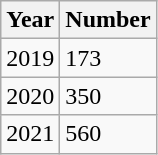<table class="wikitable sortable">
<tr>
<th>Year</th>
<th>Number</th>
</tr>
<tr>
<td>2019</td>
<td>173</td>
</tr>
<tr>
<td>2020</td>
<td>350</td>
</tr>
<tr>
<td>2021</td>
<td>560</td>
</tr>
</table>
